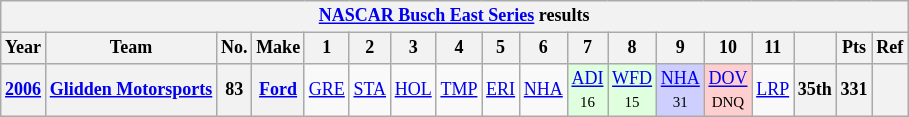<table class="wikitable" style="text-align:center; font-size:75%">
<tr>
<th colspan=18><a href='#'>NASCAR Busch East Series</a> results</th>
</tr>
<tr>
<th>Year</th>
<th>Team</th>
<th>No.</th>
<th>Make</th>
<th>1</th>
<th>2</th>
<th>3</th>
<th>4</th>
<th>5</th>
<th>6</th>
<th>7</th>
<th>8</th>
<th>9</th>
<th>10</th>
<th>11</th>
<th></th>
<th>Pts</th>
<th>Ref</th>
</tr>
<tr>
<th><a href='#'>2006</a></th>
<th><a href='#'>Glidden Motorsports</a></th>
<th>83</th>
<th><a href='#'>Ford</a></th>
<td><a href='#'>GRE</a></td>
<td><a href='#'>STA</a></td>
<td><a href='#'>HOL</a></td>
<td><a href='#'>TMP</a></td>
<td><a href='#'>ERI</a></td>
<td><a href='#'>NHA</a></td>
<td style="background:#DFFFDF;"><a href='#'>ADI</a><br><small>16</small></td>
<td style="background:#DFFFDF;"><a href='#'>WFD</a><br><small>15</small></td>
<td style="background:#CFCFFF;"><a href='#'>NHA</a><br><small>31</small></td>
<td style="background:#FFCFCF;"><a href='#'>DOV</a><br><small>DNQ</small></td>
<td><a href='#'>LRP</a></td>
<th>35th</th>
<th>331</th>
<th></th>
</tr>
</table>
